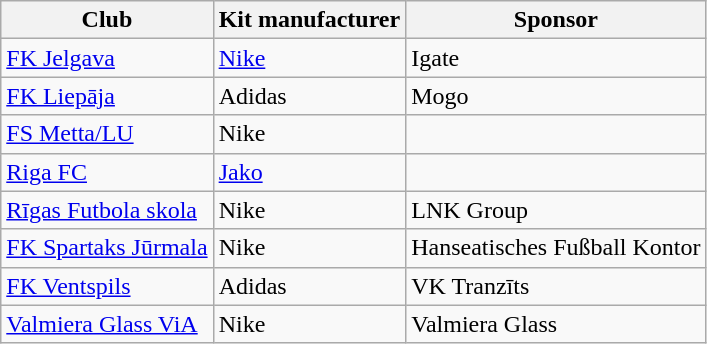<table class="wikitable sortable">
<tr>
<th>Club</th>
<th>Kit manufacturer</th>
<th>Sponsor</th>
</tr>
<tr>
<td><a href='#'>FK Jelgava</a></td>
<td><a href='#'>Nike</a></td>
<td>Igate</td>
</tr>
<tr>
<td><a href='#'>FK Liepāja</a></td>
<td>Adidas</td>
<td>Mogo</td>
</tr>
<tr>
<td><a href='#'>FS Metta/LU</a></td>
<td>Nike</td>
<td></td>
</tr>
<tr>
<td><a href='#'>Riga FC</a></td>
<td><a href='#'>Jako</a></td>
<td></td>
</tr>
<tr>
<td><a href='#'>Rīgas Futbola skola</a></td>
<td>Nike</td>
<td>LNK Group</td>
</tr>
<tr>
<td><a href='#'>FK Spartaks Jūrmala</a></td>
<td>Nike</td>
<td>Hanseatisches Fußball Kontor</td>
</tr>
<tr>
<td><a href='#'>FK Ventspils</a></td>
<td>Adidas</td>
<td>VK Tranzīts</td>
</tr>
<tr>
<td><a href='#'>Valmiera Glass ViA</a></td>
<td>Nike</td>
<td>Valmiera Glass</td>
</tr>
</table>
